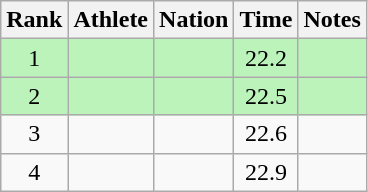<table class="wikitable sortable" style="text-align:center">
<tr>
<th>Rank</th>
<th>Athlete</th>
<th>Nation</th>
<th>Time</th>
<th>Notes</th>
</tr>
<tr style="background:#bbf3bb;">
<td>1</td>
<td align=left></td>
<td align=left></td>
<td>22.2</td>
<td></td>
</tr>
<tr style="background:#bbf3bb;">
<td>2</td>
<td align=left></td>
<td align=left></td>
<td>22.5</td>
<td></td>
</tr>
<tr>
<td>3</td>
<td align=left></td>
<td align=left></td>
<td>22.6</td>
<td></td>
</tr>
<tr>
<td>4</td>
<td align=left></td>
<td align=left></td>
<td>22.9</td>
<td></td>
</tr>
</table>
